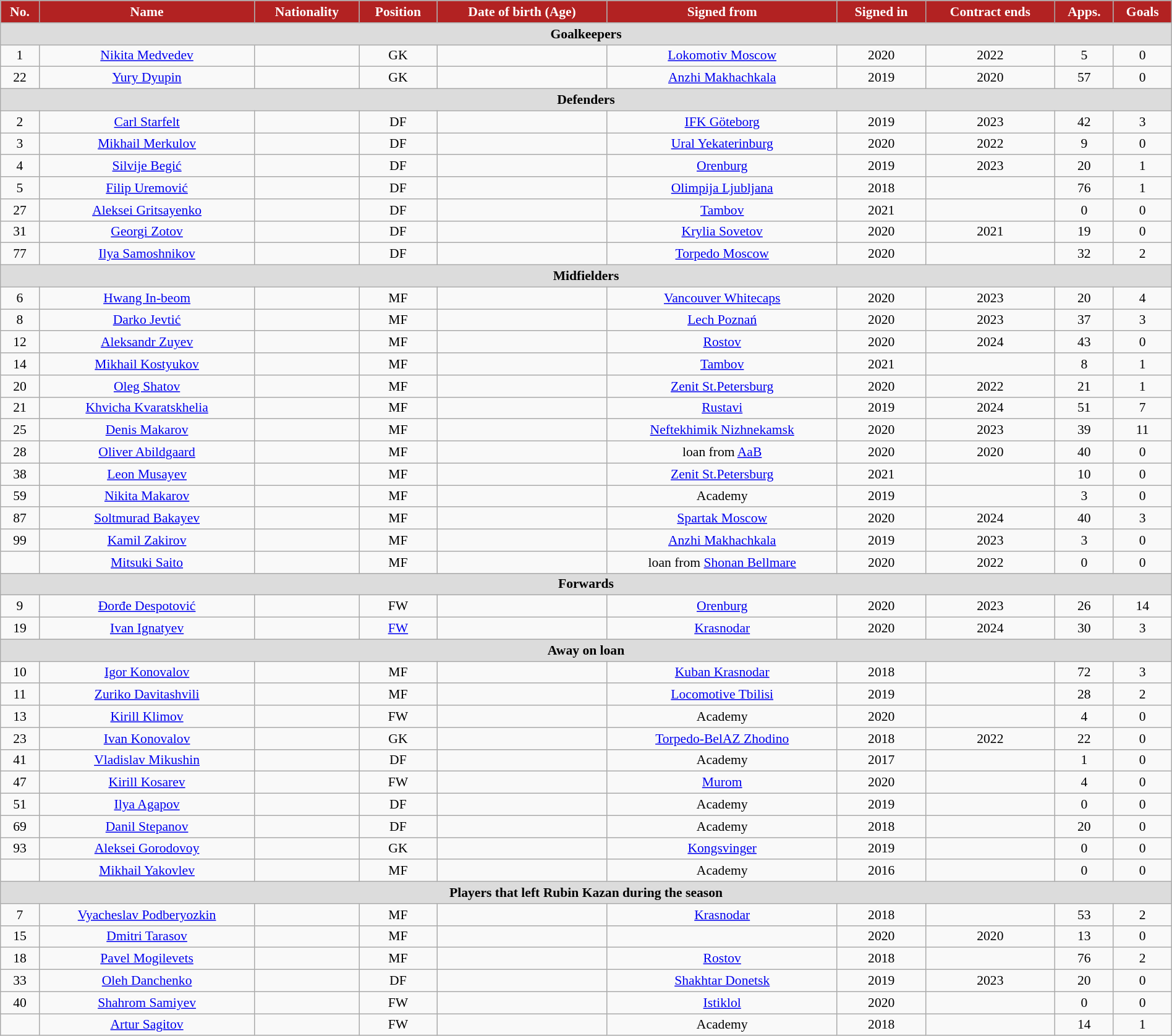<table class="wikitable"  style="text-align:center; font-size:90%; width:100%;">
<tr>
<th style="background:#B22222; color:white; text-align:center;">No.</th>
<th style="background:#B22222; color:white; text-align:center;">Name</th>
<th style="background:#B22222; color:white; text-align:center;">Nationality</th>
<th style="background:#B22222; color:white; text-align:center;">Position</th>
<th style="background:#B22222; color:white; text-align:center;">Date of birth (Age)</th>
<th style="background:#B22222; color:white; text-align:center;">Signed from</th>
<th style="background:#B22222; color:white; text-align:center;">Signed in</th>
<th style="background:#B22222; color:white; text-align:center;">Contract ends</th>
<th style="background:#B22222; color:white; text-align:center;">Apps.</th>
<th style="background:#B22222; color:white; text-align:center;">Goals</th>
</tr>
<tr>
<th colspan="11"  style="background:#dcdcdc; text-align:center;">Goalkeepers</th>
</tr>
<tr>
<td>1</td>
<td><a href='#'>Nikita Medvedev</a></td>
<td></td>
<td>GK</td>
<td></td>
<td><a href='#'>Lokomotiv Moscow</a></td>
<td>2020</td>
<td>2022</td>
<td>5</td>
<td>0</td>
</tr>
<tr>
<td>22</td>
<td><a href='#'>Yury Dyupin</a></td>
<td></td>
<td>GK</td>
<td></td>
<td><a href='#'>Anzhi Makhachkala</a></td>
<td>2019</td>
<td>2020</td>
<td>57</td>
<td>0</td>
</tr>
<tr>
<th colspan="11"  style="background:#dcdcdc; text-align:center;">Defenders</th>
</tr>
<tr>
<td>2</td>
<td><a href='#'>Carl Starfelt</a></td>
<td></td>
<td>DF</td>
<td></td>
<td><a href='#'>IFK Göteborg</a></td>
<td>2019</td>
<td>2023</td>
<td>42</td>
<td>3</td>
</tr>
<tr>
<td>3</td>
<td><a href='#'>Mikhail Merkulov</a></td>
<td></td>
<td>DF</td>
<td></td>
<td><a href='#'>Ural Yekaterinburg</a></td>
<td>2020</td>
<td>2022</td>
<td>9</td>
<td>0</td>
</tr>
<tr>
<td>4</td>
<td><a href='#'>Silvije Begić</a></td>
<td></td>
<td>DF</td>
<td></td>
<td><a href='#'>Orenburg</a></td>
<td>2019</td>
<td>2023</td>
<td>20</td>
<td>1</td>
</tr>
<tr>
<td>5</td>
<td><a href='#'>Filip Uremović</a></td>
<td></td>
<td>DF</td>
<td></td>
<td><a href='#'>Olimpija Ljubljana</a></td>
<td>2018</td>
<td></td>
<td>76</td>
<td>1</td>
</tr>
<tr>
<td>27</td>
<td><a href='#'>Aleksei Gritsayenko</a></td>
<td></td>
<td>DF</td>
<td></td>
<td><a href='#'>Tambov</a></td>
<td>2021</td>
<td></td>
<td>0</td>
<td>0</td>
</tr>
<tr>
<td>31</td>
<td><a href='#'>Georgi Zotov</a></td>
<td></td>
<td>DF</td>
<td></td>
<td><a href='#'>Krylia Sovetov</a></td>
<td>2020</td>
<td>2021</td>
<td>19</td>
<td>0</td>
</tr>
<tr>
<td>77</td>
<td><a href='#'>Ilya Samoshnikov</a></td>
<td></td>
<td>DF</td>
<td></td>
<td><a href='#'>Torpedo Moscow</a></td>
<td>2020</td>
<td></td>
<td>32</td>
<td>2</td>
</tr>
<tr>
<th colspan="11"  style="background:#dcdcdc; text-align:center;">Midfielders</th>
</tr>
<tr>
<td>6</td>
<td><a href='#'>Hwang In-beom</a></td>
<td></td>
<td>MF</td>
<td></td>
<td><a href='#'>Vancouver Whitecaps</a></td>
<td>2020</td>
<td>2023</td>
<td>20</td>
<td>4</td>
</tr>
<tr>
<td>8</td>
<td><a href='#'>Darko Jevtić</a></td>
<td></td>
<td>MF</td>
<td></td>
<td><a href='#'>Lech Poznań</a></td>
<td>2020</td>
<td>2023</td>
<td>37</td>
<td>3</td>
</tr>
<tr>
<td>12</td>
<td><a href='#'>Aleksandr Zuyev</a></td>
<td></td>
<td>MF</td>
<td></td>
<td><a href='#'>Rostov</a></td>
<td>2020</td>
<td>2024</td>
<td>43</td>
<td>0</td>
</tr>
<tr>
<td>14</td>
<td><a href='#'>Mikhail Kostyukov</a></td>
<td></td>
<td>MF</td>
<td></td>
<td><a href='#'>Tambov</a></td>
<td>2021</td>
<td></td>
<td>8</td>
<td>1</td>
</tr>
<tr>
<td>20</td>
<td><a href='#'>Oleg Shatov</a></td>
<td></td>
<td>MF</td>
<td></td>
<td><a href='#'>Zenit St.Petersburg</a></td>
<td>2020</td>
<td>2022</td>
<td>21</td>
<td>1</td>
</tr>
<tr>
<td>21</td>
<td><a href='#'>Khvicha Kvaratskhelia</a></td>
<td></td>
<td>MF</td>
<td></td>
<td><a href='#'>Rustavi</a></td>
<td>2019</td>
<td>2024</td>
<td>51</td>
<td>7</td>
</tr>
<tr>
<td>25</td>
<td><a href='#'>Denis Makarov</a></td>
<td></td>
<td>MF</td>
<td></td>
<td><a href='#'>Neftekhimik Nizhnekamsk</a></td>
<td>2020</td>
<td>2023</td>
<td>39</td>
<td>11</td>
</tr>
<tr>
<td>28</td>
<td><a href='#'>Oliver Abildgaard</a></td>
<td></td>
<td>MF</td>
<td></td>
<td>loan from <a href='#'>AaB</a></td>
<td>2020</td>
<td>2020</td>
<td>40</td>
<td>0</td>
</tr>
<tr>
<td>38</td>
<td><a href='#'>Leon Musayev</a></td>
<td></td>
<td>MF</td>
<td></td>
<td><a href='#'>Zenit St.Petersburg</a></td>
<td>2021</td>
<td></td>
<td>10</td>
<td>0</td>
</tr>
<tr>
<td>59</td>
<td><a href='#'>Nikita Makarov</a></td>
<td></td>
<td>MF</td>
<td></td>
<td>Academy</td>
<td>2019</td>
<td></td>
<td>3</td>
<td>0</td>
</tr>
<tr>
<td>87</td>
<td><a href='#'>Soltmurad Bakayev</a></td>
<td></td>
<td>MF</td>
<td></td>
<td><a href='#'>Spartak Moscow</a></td>
<td>2020</td>
<td>2024</td>
<td>40</td>
<td>3</td>
</tr>
<tr>
<td>99</td>
<td><a href='#'>Kamil Zakirov</a></td>
<td></td>
<td>MF</td>
<td></td>
<td><a href='#'>Anzhi Makhachkala</a></td>
<td>2019</td>
<td>2023</td>
<td>3</td>
<td>0</td>
</tr>
<tr>
<td></td>
<td><a href='#'>Mitsuki Saito</a></td>
<td></td>
<td>MF</td>
<td></td>
<td>loan from <a href='#'>Shonan Bellmare</a></td>
<td>2020</td>
<td>2022</td>
<td>0</td>
<td>0</td>
</tr>
<tr>
<th colspan="11"  style="background:#dcdcdc; text-align:center;">Forwards</th>
</tr>
<tr>
<td>9</td>
<td><a href='#'>Đorđe Despotović</a></td>
<td></td>
<td>FW</td>
<td></td>
<td><a href='#'>Orenburg</a></td>
<td>2020</td>
<td>2023</td>
<td>26</td>
<td>14</td>
</tr>
<tr>
<td>19</td>
<td><a href='#'>Ivan Ignatyev</a></td>
<td></td>
<td><a href='#'>FW</a></td>
<td></td>
<td><a href='#'>Krasnodar</a></td>
<td>2020</td>
<td>2024</td>
<td>30</td>
<td>3</td>
</tr>
<tr>
<th colspan="11"  style="background:#dcdcdc; text-align:center;">Away on loan</th>
</tr>
<tr>
<td>10</td>
<td><a href='#'>Igor Konovalov</a></td>
<td></td>
<td>MF</td>
<td></td>
<td><a href='#'>Kuban Krasnodar</a></td>
<td>2018</td>
<td></td>
<td>72</td>
<td>3</td>
</tr>
<tr>
<td>11</td>
<td><a href='#'>Zuriko Davitashvili</a></td>
<td></td>
<td>MF</td>
<td></td>
<td><a href='#'>Locomotive Tbilisi</a></td>
<td>2019</td>
<td></td>
<td>28</td>
<td>2</td>
</tr>
<tr>
<td>13</td>
<td><a href='#'>Kirill Klimov</a></td>
<td></td>
<td>FW</td>
<td></td>
<td>Academy</td>
<td>2020</td>
<td></td>
<td>4</td>
<td>0</td>
</tr>
<tr>
<td>23</td>
<td><a href='#'>Ivan Konovalov</a></td>
<td></td>
<td>GK</td>
<td></td>
<td><a href='#'>Torpedo-BelAZ Zhodino</a></td>
<td>2018</td>
<td>2022</td>
<td>22</td>
<td>0</td>
</tr>
<tr>
<td>41</td>
<td><a href='#'>Vladislav Mikushin</a></td>
<td></td>
<td>DF</td>
<td></td>
<td>Academy</td>
<td>2017</td>
<td></td>
<td>1</td>
<td>0</td>
</tr>
<tr>
<td>47</td>
<td><a href='#'>Kirill Kosarev</a></td>
<td></td>
<td>FW</td>
<td></td>
<td><a href='#'>Murom</a></td>
<td>2020</td>
<td></td>
<td>4</td>
<td>0</td>
</tr>
<tr>
<td>51</td>
<td><a href='#'>Ilya Agapov</a></td>
<td></td>
<td>DF</td>
<td></td>
<td>Academy</td>
<td>2019</td>
<td></td>
<td>0</td>
<td>0</td>
</tr>
<tr>
<td>69</td>
<td><a href='#'>Danil Stepanov</a></td>
<td></td>
<td>DF</td>
<td></td>
<td>Academy</td>
<td>2018</td>
<td></td>
<td>20</td>
<td>0</td>
</tr>
<tr>
<td>93</td>
<td><a href='#'>Aleksei Gorodovoy</a></td>
<td></td>
<td>GK</td>
<td></td>
<td><a href='#'>Kongsvinger</a></td>
<td>2019</td>
<td></td>
<td>0</td>
<td>0</td>
</tr>
<tr>
<td></td>
<td><a href='#'>Mikhail Yakovlev</a></td>
<td></td>
<td>MF</td>
<td></td>
<td>Academy</td>
<td>2016</td>
<td></td>
<td>0</td>
<td>0</td>
</tr>
<tr>
<th colspan="11"  style="background:#dcdcdc; text-align:center;">Players that left Rubin Kazan during the season</th>
</tr>
<tr>
<td>7</td>
<td><a href='#'>Vyacheslav Podberyozkin</a></td>
<td></td>
<td>MF</td>
<td></td>
<td><a href='#'>Krasnodar</a></td>
<td>2018</td>
<td></td>
<td>53</td>
<td>2</td>
</tr>
<tr>
<td>15</td>
<td><a href='#'>Dmitri Tarasov</a></td>
<td></td>
<td>MF</td>
<td></td>
<td></td>
<td>2020</td>
<td>2020</td>
<td>13</td>
<td>0</td>
</tr>
<tr>
<td>18</td>
<td><a href='#'>Pavel Mogilevets</a></td>
<td></td>
<td>MF</td>
<td></td>
<td><a href='#'>Rostov</a></td>
<td>2018</td>
<td></td>
<td>76</td>
<td>2</td>
</tr>
<tr>
<td>33</td>
<td><a href='#'>Oleh Danchenko</a></td>
<td></td>
<td>DF</td>
<td></td>
<td><a href='#'>Shakhtar Donetsk</a></td>
<td>2019</td>
<td>2023</td>
<td>20</td>
<td>0</td>
</tr>
<tr>
<td>40</td>
<td><a href='#'>Shahrom Samiyev</a></td>
<td></td>
<td>FW</td>
<td></td>
<td><a href='#'>Istiklol</a></td>
<td>2020</td>
<td></td>
<td>0</td>
<td>0</td>
</tr>
<tr>
<td></td>
<td><a href='#'>Artur Sagitov</a></td>
<td></td>
<td>FW</td>
<td></td>
<td>Academy</td>
<td>2018</td>
<td></td>
<td>14</td>
<td>1</td>
</tr>
</table>
